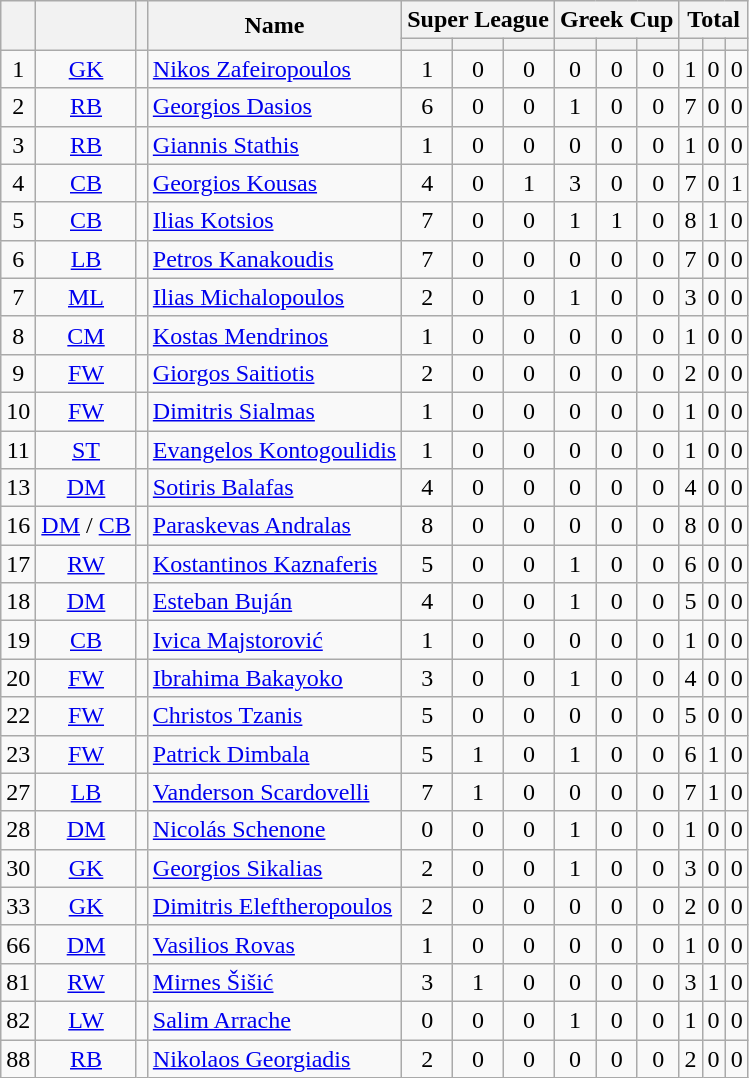<table class="wikitable sortable" style="text-align:center">
<tr>
<th rowspan="2"></th>
<th rowspan="2"></th>
<th rowspan="2"></th>
<th rowspan="2">Name</th>
<th colspan="3">Super League</th>
<th colspan="3">Greek Cup</th>
<th colspan="3">Total</th>
</tr>
<tr>
<th></th>
<th></th>
<th></th>
<th></th>
<th></th>
<th></th>
<th></th>
<th></th>
<th></th>
</tr>
<tr>
<td>1</td>
<td><a href='#'>GK</a></td>
<td></td>
<td align=left><a href='#'>Nikos Zafeiropoulos</a></td>
<td>1</td>
<td>0</td>
<td>0</td>
<td>0</td>
<td>0</td>
<td>0</td>
<td>1</td>
<td>0</td>
<td>0</td>
</tr>
<tr>
<td>2</td>
<td><a href='#'>RB</a></td>
<td></td>
<td align=left><a href='#'>Georgios Dasios</a></td>
<td>6</td>
<td>0</td>
<td>0</td>
<td>1</td>
<td>0</td>
<td>0</td>
<td>7</td>
<td>0</td>
<td>0</td>
</tr>
<tr>
<td>3</td>
<td><a href='#'>RB</a></td>
<td></td>
<td align=left><a href='#'>Giannis Stathis</a></td>
<td>1</td>
<td>0</td>
<td>0</td>
<td>0</td>
<td>0</td>
<td>0</td>
<td>1</td>
<td>0</td>
<td>0</td>
</tr>
<tr>
<td>4</td>
<td><a href='#'>CB</a></td>
<td></td>
<td align=left><a href='#'>Georgios Kousas</a></td>
<td>4</td>
<td>0</td>
<td>1</td>
<td>3</td>
<td>0</td>
<td>0</td>
<td>7</td>
<td>0</td>
<td>1</td>
</tr>
<tr>
<td>5</td>
<td><a href='#'>CB</a></td>
<td></td>
<td align=left><a href='#'>Ilias Kotsios</a></td>
<td>7</td>
<td>0</td>
<td>0</td>
<td>1</td>
<td>1</td>
<td>0</td>
<td>8</td>
<td>1</td>
<td>0</td>
</tr>
<tr>
<td>6</td>
<td><a href='#'>LB</a></td>
<td></td>
<td align=left><a href='#'>Petros Kanakoudis</a></td>
<td>7</td>
<td>0</td>
<td>0</td>
<td>0</td>
<td>0</td>
<td>0</td>
<td>7</td>
<td>0</td>
<td>0</td>
</tr>
<tr>
<td>7</td>
<td><a href='#'>ML</a></td>
<td></td>
<td align=left><a href='#'>Ilias Michalopoulos</a></td>
<td>2</td>
<td>0</td>
<td>0</td>
<td>1</td>
<td>0</td>
<td>0</td>
<td>3</td>
<td>0</td>
<td>0</td>
</tr>
<tr>
<td>8</td>
<td><a href='#'>CM</a></td>
<td></td>
<td align=left><a href='#'>Kostas Mendrinos</a></td>
<td>1</td>
<td>0</td>
<td>0</td>
<td>0</td>
<td>0</td>
<td>0</td>
<td>1</td>
<td>0</td>
<td>0</td>
</tr>
<tr>
<td>9</td>
<td><a href='#'>FW</a></td>
<td></td>
<td align=left><a href='#'>Giorgos Saitiotis</a></td>
<td>2</td>
<td>0</td>
<td>0</td>
<td>0</td>
<td>0</td>
<td>0</td>
<td>2</td>
<td>0</td>
<td>0</td>
</tr>
<tr>
<td>10</td>
<td><a href='#'>FW</a></td>
<td></td>
<td align=left><a href='#'>Dimitris Sialmas</a></td>
<td>1</td>
<td>0</td>
<td>0</td>
<td>0</td>
<td>0</td>
<td>0</td>
<td>1</td>
<td>0</td>
<td>0</td>
</tr>
<tr>
<td>11</td>
<td><a href='#'>ST</a></td>
<td></td>
<td align=left><a href='#'>Evangelos Kontogoulidis</a></td>
<td>1</td>
<td>0</td>
<td>0</td>
<td>0</td>
<td>0</td>
<td>0</td>
<td>1</td>
<td>0</td>
<td>0</td>
</tr>
<tr>
<td>13</td>
<td><a href='#'>DM</a></td>
<td></td>
<td align=left><a href='#'>Sotiris Balafas</a></td>
<td>4</td>
<td>0</td>
<td>0</td>
<td>0</td>
<td>0</td>
<td>0</td>
<td>4</td>
<td>0</td>
<td>0</td>
</tr>
<tr>
<td>16</td>
<td><a href='#'>DM</a> / <a href='#'>CB</a></td>
<td></td>
<td align=left><a href='#'>Paraskevas Andralas</a></td>
<td>8</td>
<td>0</td>
<td>0</td>
<td>0</td>
<td>0</td>
<td>0</td>
<td>8</td>
<td>0</td>
<td>0</td>
</tr>
<tr>
<td>17</td>
<td><a href='#'>RW</a></td>
<td></td>
<td align=left><a href='#'>Kostantinos Kaznaferis</a></td>
<td>5</td>
<td>0</td>
<td>0</td>
<td>1</td>
<td>0</td>
<td>0</td>
<td>6</td>
<td>0</td>
<td>0</td>
</tr>
<tr>
<td>18</td>
<td><a href='#'>DM</a></td>
<td></td>
<td align=left><a href='#'>Esteban Buján</a></td>
<td>4</td>
<td>0</td>
<td>0</td>
<td>1</td>
<td>0</td>
<td>0</td>
<td>5</td>
<td>0</td>
<td>0</td>
</tr>
<tr>
<td>19</td>
<td><a href='#'>CB</a></td>
<td> </td>
<td align=left><a href='#'>Ivica Majstorović</a></td>
<td>1</td>
<td>0</td>
<td>0</td>
<td>0</td>
<td>0</td>
<td>0</td>
<td>1</td>
<td>0</td>
<td>0</td>
</tr>
<tr>
<td>20</td>
<td><a href='#'>FW</a></td>
<td></td>
<td align=left><a href='#'>Ibrahima Bakayoko</a></td>
<td>3</td>
<td>0</td>
<td>0</td>
<td>1</td>
<td>0</td>
<td>0</td>
<td>4</td>
<td>0</td>
<td>0</td>
</tr>
<tr>
<td>22</td>
<td><a href='#'>FW</a></td>
<td></td>
<td align=left><a href='#'>Christos Tzanis</a></td>
<td>5</td>
<td>0</td>
<td>0</td>
<td>0</td>
<td>0</td>
<td>0</td>
<td>5</td>
<td>0</td>
<td>0</td>
</tr>
<tr>
<td>23</td>
<td><a href='#'>FW</a></td>
<td> </td>
<td align=left><a href='#'>Patrick Dimbala</a></td>
<td>5</td>
<td>1</td>
<td>0</td>
<td>1</td>
<td>0</td>
<td>0</td>
<td>6</td>
<td>1</td>
<td>0</td>
</tr>
<tr>
<td>27</td>
<td><a href='#'>LB</a></td>
<td> </td>
<td align=left><a href='#'>Vanderson Scardovelli</a></td>
<td>7</td>
<td>1</td>
<td>0</td>
<td>0</td>
<td>0</td>
<td>0</td>
<td>7</td>
<td>1</td>
<td>0</td>
</tr>
<tr>
<td>28</td>
<td><a href='#'>DM</a></td>
<td></td>
<td align=left><a href='#'>Nicolás Schenone</a></td>
<td>0</td>
<td>0</td>
<td>0</td>
<td>1</td>
<td>0</td>
<td>0</td>
<td>1</td>
<td>0</td>
<td>0</td>
</tr>
<tr>
<td>30</td>
<td><a href='#'>GK</a></td>
<td></td>
<td align=left><a href='#'>Georgios Sikalias</a></td>
<td>2</td>
<td>0</td>
<td>0</td>
<td>1</td>
<td>0</td>
<td>0</td>
<td>3</td>
<td>0</td>
<td>0</td>
</tr>
<tr>
<td>33</td>
<td><a href='#'>GK</a></td>
<td></td>
<td align=left><a href='#'>Dimitris Eleftheropoulos</a></td>
<td>2</td>
<td>0</td>
<td>0</td>
<td>0</td>
<td>0</td>
<td>0</td>
<td>2</td>
<td>0</td>
<td>0</td>
</tr>
<tr>
<td>66</td>
<td><a href='#'>DM</a></td>
<td></td>
<td align=left><a href='#'>Vasilios Rovas</a></td>
<td>1</td>
<td>0</td>
<td>0</td>
<td>0</td>
<td>0</td>
<td>0</td>
<td>1</td>
<td>0</td>
<td>0</td>
</tr>
<tr>
<td>81</td>
<td><a href='#'>RW</a></td>
<td></td>
<td align=left><a href='#'>Mirnes Šišić</a></td>
<td>3</td>
<td>1</td>
<td>0</td>
<td>0</td>
<td>0</td>
<td>0</td>
<td>3</td>
<td>1</td>
<td>0</td>
</tr>
<tr>
<td>82</td>
<td><a href='#'>LW</a></td>
<td></td>
<td align=left><a href='#'>Salim Arrache</a></td>
<td>0</td>
<td>0</td>
<td>0</td>
<td>1</td>
<td>0</td>
<td>0</td>
<td>1</td>
<td>0</td>
<td>0</td>
</tr>
<tr>
<td>88</td>
<td><a href='#'>RB</a></td>
<td></td>
<td align=left><a href='#'>Nikolaos Georgiadis</a></td>
<td>2</td>
<td>0</td>
<td>0</td>
<td>0</td>
<td>0</td>
<td>0</td>
<td>2</td>
<td>0</td>
<td>0</td>
</tr>
</table>
